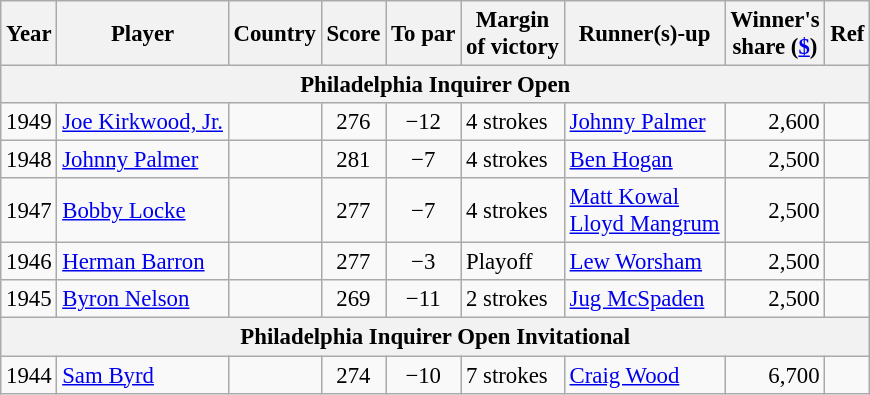<table class="wikitable" style="font-size:95%">
<tr>
<th>Year</th>
<th>Player</th>
<th>Country</th>
<th>Score</th>
<th>To par</th>
<th>Margin<br>of victory</th>
<th>Runner(s)-up</th>
<th>Winner's<br>share (<a href='#'>$</a>)</th>
<th>Ref</th>
</tr>
<tr>
<th colspan=9>Philadelphia Inquirer Open</th>
</tr>
<tr>
<td>1949</td>
<td><a href='#'>Joe Kirkwood, Jr.</a></td>
<td></td>
<td align=center>276</td>
<td align=center>−12</td>
<td>4 strokes</td>
<td> <a href='#'>Johnny Palmer</a></td>
<td align=right>2,600</td>
<td></td>
</tr>
<tr>
<td>1948</td>
<td><a href='#'>Johnny Palmer</a></td>
<td></td>
<td align=center>281</td>
<td align=center>−7</td>
<td>4 strokes</td>
<td> <a href='#'>Ben Hogan</a></td>
<td align=right>2,500</td>
<td></td>
</tr>
<tr>
<td>1947</td>
<td><a href='#'>Bobby Locke</a></td>
<td></td>
<td align=center>277</td>
<td align=center>−7</td>
<td>4 strokes</td>
<td> <a href='#'>Matt Kowal</a><br> <a href='#'>Lloyd Mangrum</a></td>
<td align=right>2,500</td>
<td></td>
</tr>
<tr>
<td>1946</td>
<td><a href='#'>Herman Barron</a></td>
<td></td>
<td align=center>277</td>
<td align=center>−3</td>
<td>Playoff</td>
<td> <a href='#'>Lew Worsham</a></td>
<td align=right>2,500</td>
<td></td>
</tr>
<tr>
<td>1945</td>
<td><a href='#'>Byron Nelson</a></td>
<td></td>
<td align=center>269</td>
<td align=center>−11</td>
<td>2 strokes</td>
<td> <a href='#'>Jug McSpaden</a></td>
<td align=right>2,500</td>
<td></td>
</tr>
<tr>
<th colspan=9>Philadelphia Inquirer Open Invitational</th>
</tr>
<tr>
<td>1944</td>
<td><a href='#'>Sam Byrd</a></td>
<td></td>
<td align=center>274</td>
<td align=center>−10</td>
<td>7 strokes</td>
<td> <a href='#'>Craig Wood</a></td>
<td align=right>6,700</td>
<td></td>
</tr>
</table>
